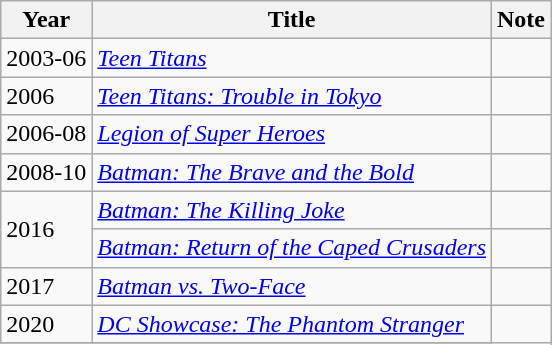<table class="wikitable">
<tr>
<th>Year</th>
<th>Title</th>
<th>Note</th>
</tr>
<tr>
<td>2003-06</td>
<td><em><a href='#'>Teen Titans</a></em></td>
<td></td>
</tr>
<tr>
<td>2006</td>
<td><em><a href='#'>Teen Titans: Trouble in Tokyo</a></em></td>
<td></td>
</tr>
<tr>
<td>2006-08</td>
<td><em><a href='#'>Legion of Super Heroes</a></em></td>
<td></td>
</tr>
<tr>
<td>2008-10</td>
<td><em><a href='#'>Batman: The Brave and the Bold</a></em></td>
<td></td>
</tr>
<tr>
<td rowspan="2">2016</td>
<td><em><a href='#'>Batman: The Killing Joke</a></em></td>
<td></td>
</tr>
<tr>
<td><em><a href='#'>Batman: Return of the Caped Crusaders</a></em></td>
<td></td>
</tr>
<tr>
<td>2017</td>
<td><em><a href='#'>Batman vs. Two-Face</a></em></td>
<td></td>
</tr>
<tr>
<td>2020</td>
<td><em><a href='#'>DC Showcase: The Phantom Stranger</a></em></td>
</tr>
<tr>
</tr>
</table>
